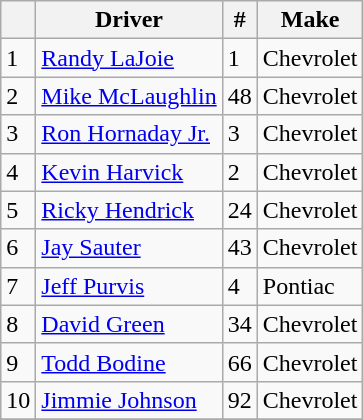<table class="wikitable sortable">
<tr>
<th></th>
<th>Driver</th>
<th>#</th>
<th>Make</th>
</tr>
<tr>
<td>1</td>
<td><a href='#'>Randy LaJoie</a></td>
<td>1</td>
<td>Chevrolet</td>
</tr>
<tr>
<td>2</td>
<td><a href='#'>Mike McLaughlin</a></td>
<td>48</td>
<td>Chevrolet</td>
</tr>
<tr>
<td>3</td>
<td><a href='#'>Ron Hornaday Jr.</a></td>
<td>3</td>
<td>Chevrolet</td>
</tr>
<tr>
<td>4</td>
<td><a href='#'>Kevin Harvick</a></td>
<td>2</td>
<td>Chevrolet</td>
</tr>
<tr>
<td>5</td>
<td><a href='#'>Ricky Hendrick</a></td>
<td>24</td>
<td>Chevrolet</td>
</tr>
<tr>
<td>6</td>
<td><a href='#'>Jay Sauter</a></td>
<td>43</td>
<td>Chevrolet</td>
</tr>
<tr>
<td>7</td>
<td><a href='#'>Jeff Purvis</a></td>
<td>4</td>
<td>Pontiac</td>
</tr>
<tr>
<td>8</td>
<td><a href='#'>David Green</a></td>
<td>34</td>
<td>Chevrolet</td>
</tr>
<tr>
<td>9</td>
<td><a href='#'>Todd Bodine</a></td>
<td>66</td>
<td>Chevrolet</td>
</tr>
<tr>
<td>10</td>
<td><a href='#'>Jimmie Johnson</a></td>
<td>92</td>
<td>Chevrolet</td>
</tr>
<tr>
</tr>
</table>
